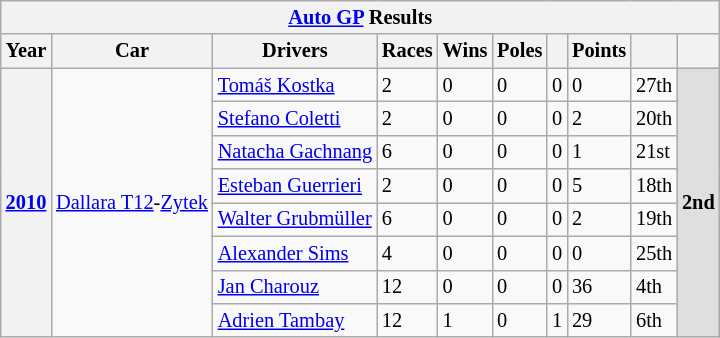<table class="wikitable" style="font-size:85%">
<tr>
<th colspan=11><a href='#'>Auto GP</a> Results</th>
</tr>
<tr>
<th>Year</th>
<th>Car</th>
<th>Drivers</th>
<th>Races</th>
<th>Wins</th>
<th>Poles</th>
<th></th>
<th>Points</th>
<th></th>
<th></th>
</tr>
<tr>
<th rowspan=8><a href='#'>2010</a></th>
<td rowspan=8><a href='#'>Dallara T12</a>-<a href='#'>Zytek</a></td>
<td> <a href='#'>Tomáš Kostka</a></td>
<td>2</td>
<td>0</td>
<td>0</td>
<td>0</td>
<td>0</td>
<td>27th</td>
<td rowspan=8; bgcolor="DFDFDF"><strong>2nd</strong></td>
</tr>
<tr>
<td> <a href='#'>Stefano Coletti</a></td>
<td>2</td>
<td>0</td>
<td>0</td>
<td>0</td>
<td>2</td>
<td>20th</td>
</tr>
<tr>
<td> <a href='#'>Natacha Gachnang</a></td>
<td>6</td>
<td>0</td>
<td>0</td>
<td>0</td>
<td>1</td>
<td>21st</td>
</tr>
<tr>
<td> <a href='#'>Esteban Guerrieri</a></td>
<td>2</td>
<td>0</td>
<td>0</td>
<td>0</td>
<td>5</td>
<td>18th</td>
</tr>
<tr>
<td> <a href='#'>Walter Grubmüller</a></td>
<td>6</td>
<td>0</td>
<td>0</td>
<td>0</td>
<td>2</td>
<td>19th</td>
</tr>
<tr>
<td> <a href='#'>Alexander Sims</a></td>
<td>4</td>
<td>0</td>
<td>0</td>
<td>0</td>
<td>0</td>
<td>25th</td>
</tr>
<tr>
<td> <a href='#'>Jan Charouz</a></td>
<td>12</td>
<td>0</td>
<td>0</td>
<td>0</td>
<td>36</td>
<td>4th</td>
</tr>
<tr>
<td> <a href='#'>Adrien Tambay</a></td>
<td>12</td>
<td>1</td>
<td>0</td>
<td>1</td>
<td>29</td>
<td>6th</td>
</tr>
</table>
